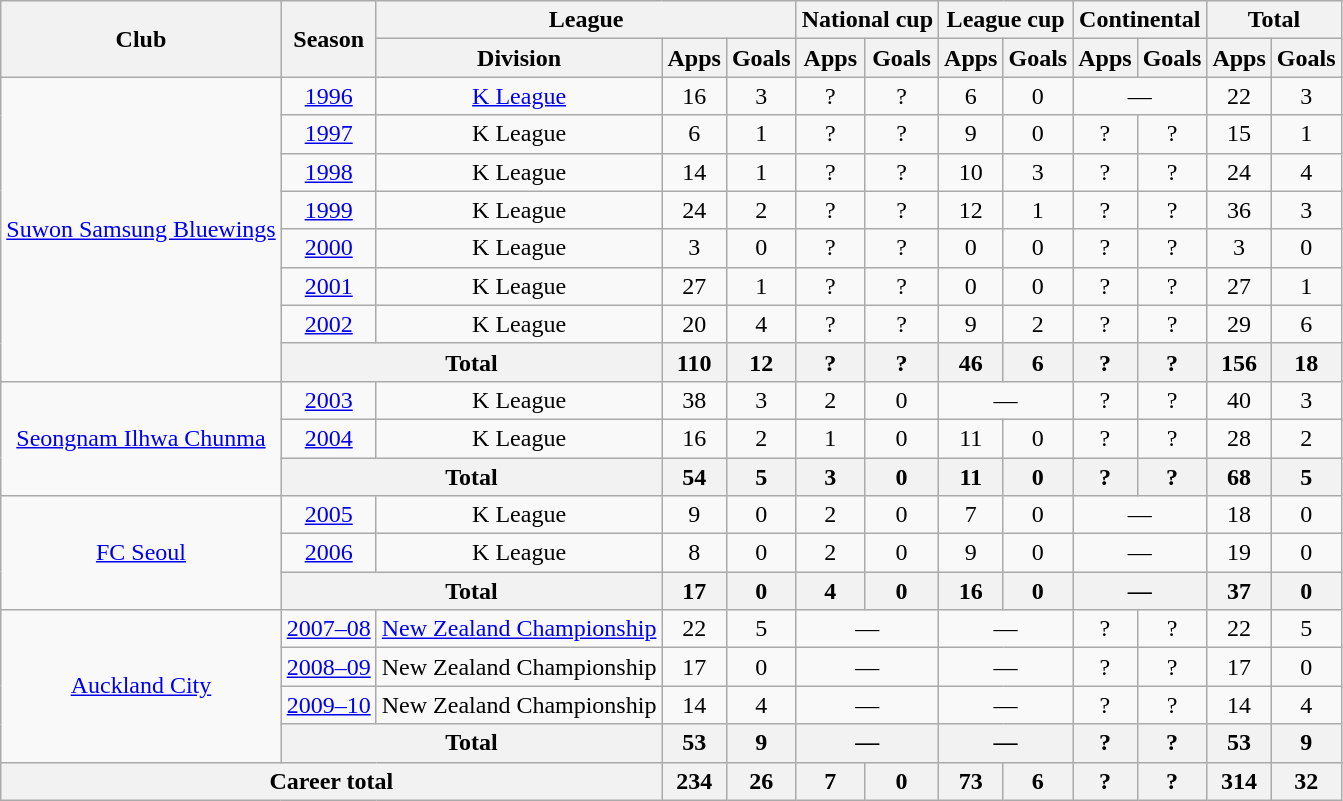<table class="wikitable" style="text-align:center">
<tr>
<th rowspan=2>Club</th>
<th rowspan=2>Season</th>
<th colspan=3>League</th>
<th colspan=2>National cup</th>
<th colspan=2>League cup</th>
<th colspan=2>Continental</th>
<th colspan=2>Total</th>
</tr>
<tr>
<th>Division</th>
<th>Apps</th>
<th>Goals</th>
<th>Apps</th>
<th>Goals</th>
<th>Apps</th>
<th>Goals</th>
<th>Apps</th>
<th>Goals</th>
<th>Apps</th>
<th>Goals</th>
</tr>
<tr>
<td rowspan="8"><a href='#'>Suwon Samsung Bluewings</a></td>
<td><a href='#'>1996</a></td>
<td><a href='#'>K League</a></td>
<td>16</td>
<td>3</td>
<td>?</td>
<td>?</td>
<td>6</td>
<td>0</td>
<td colspan="2">—</td>
<td>22</td>
<td>3</td>
</tr>
<tr>
<td><a href='#'>1997</a></td>
<td>K League</td>
<td>6</td>
<td>1</td>
<td>?</td>
<td>?</td>
<td>9</td>
<td>0</td>
<td>?</td>
<td>?</td>
<td>15</td>
<td>1</td>
</tr>
<tr>
<td><a href='#'>1998</a></td>
<td>K League</td>
<td>14</td>
<td>1</td>
<td>?</td>
<td>?</td>
<td>10</td>
<td>3</td>
<td>?</td>
<td>?</td>
<td>24</td>
<td>4</td>
</tr>
<tr>
<td><a href='#'>1999</a></td>
<td>K League</td>
<td>24</td>
<td>2</td>
<td>?</td>
<td>?</td>
<td>12</td>
<td>1</td>
<td>?</td>
<td>?</td>
<td>36</td>
<td>3</td>
</tr>
<tr>
<td><a href='#'>2000</a></td>
<td>K League</td>
<td>3</td>
<td>0</td>
<td>?</td>
<td>?</td>
<td>0</td>
<td>0</td>
<td>?</td>
<td>?</td>
<td>3</td>
<td>0</td>
</tr>
<tr>
<td><a href='#'>2001</a></td>
<td>K League</td>
<td>27</td>
<td>1</td>
<td>?</td>
<td>?</td>
<td>0</td>
<td>0</td>
<td>?</td>
<td>?</td>
<td>27</td>
<td>1</td>
</tr>
<tr>
<td><a href='#'>2002</a></td>
<td>K League</td>
<td>20</td>
<td>4</td>
<td>?</td>
<td>?</td>
<td>9</td>
<td>2</td>
<td>?</td>
<td>?</td>
<td>29</td>
<td>6</td>
</tr>
<tr>
<th colspan=2>Total</th>
<th>110</th>
<th>12</th>
<th>?</th>
<th>?</th>
<th>46</th>
<th>6</th>
<th>?</th>
<th>?</th>
<th>156</th>
<th>18</th>
</tr>
<tr>
<td rowspan="3"><a href='#'>Seongnam Ilhwa Chunma</a></td>
<td><a href='#'>2003</a></td>
<td>K League</td>
<td>38</td>
<td>3</td>
<td>2</td>
<td>0</td>
<td colspan="2">—</td>
<td>?</td>
<td>?</td>
<td>40</td>
<td>3</td>
</tr>
<tr>
<td><a href='#'>2004</a></td>
<td>K League</td>
<td>16</td>
<td>2</td>
<td>1</td>
<td>0</td>
<td>11</td>
<td>0</td>
<td>?</td>
<td>?</td>
<td>28</td>
<td>2</td>
</tr>
<tr>
<th colspan=2>Total</th>
<th>54</th>
<th>5</th>
<th>3</th>
<th>0</th>
<th>11</th>
<th>0</th>
<th>?</th>
<th>?</th>
<th>68</th>
<th>5</th>
</tr>
<tr>
<td rowspan="3"><a href='#'>FC Seoul</a></td>
<td><a href='#'>2005</a></td>
<td>K League</td>
<td>9</td>
<td>0</td>
<td>2</td>
<td>0</td>
<td>7</td>
<td>0</td>
<td colspan="2">—</td>
<td>18</td>
<td>0</td>
</tr>
<tr>
<td><a href='#'>2006</a></td>
<td>K League</td>
<td>8</td>
<td>0</td>
<td>2</td>
<td>0</td>
<td>9</td>
<td>0</td>
<td colspan="2">—</td>
<td>19</td>
<td>0</td>
</tr>
<tr>
<th colspan=2>Total</th>
<th>17</th>
<th>0</th>
<th>4</th>
<th>0</th>
<th>16</th>
<th>0</th>
<th colspan="2">—</th>
<th>37</th>
<th>0</th>
</tr>
<tr>
<td rowspan="4"><a href='#'>Auckland City</a></td>
<td><a href='#'>2007–08</a></td>
<td><a href='#'>New Zealand Championship</a></td>
<td>22</td>
<td>5</td>
<td colspan="2">—</td>
<td colspan="2">—</td>
<td>?</td>
<td>?</td>
<td>22</td>
<td>5</td>
</tr>
<tr>
<td><a href='#'>2008–09</a></td>
<td>New Zealand Championship</td>
<td>17</td>
<td>0</td>
<td colspan="2">—</td>
<td colspan="2">—</td>
<td>?</td>
<td>?</td>
<td>17</td>
<td>0</td>
</tr>
<tr>
<td><a href='#'>2009–10</a></td>
<td>New Zealand Championship</td>
<td>14</td>
<td>4</td>
<td colspan="2">—</td>
<td colspan="2">—</td>
<td>?</td>
<td>?</td>
<td>14</td>
<td>4</td>
</tr>
<tr>
<th colspan=2>Total</th>
<th>53</th>
<th>9</th>
<th colspan="2">—</th>
<th colspan="2">—</th>
<th>?</th>
<th>?</th>
<th>53</th>
<th>9</th>
</tr>
<tr>
<th colspan=3>Career total</th>
<th>234</th>
<th>26</th>
<th>7</th>
<th>0</th>
<th>73</th>
<th>6</th>
<th>?</th>
<th>?</th>
<th>314</th>
<th>32</th>
</tr>
</table>
